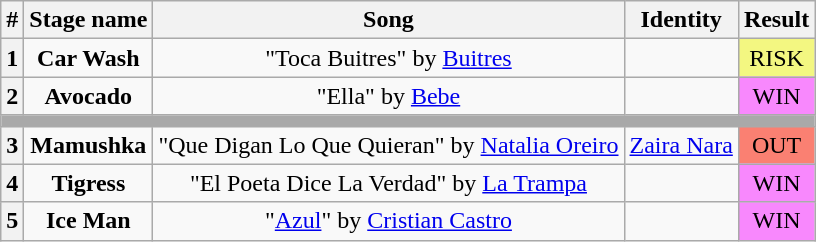<table class="wikitable plainrowheaders" style="text-align: center;">
<tr>
<th>#</th>
<th>Stage name</th>
<th>Song</th>
<th>Identity</th>
<th>Result</th>
</tr>
<tr>
<th><strong>1</strong></th>
<td><strong>Car Wash</strong></td>
<td>"Toca Buitres" by <a href='#'>Buitres</a></td>
<td></td>
<td bgcolor="#F3F781">RISK</td>
</tr>
<tr>
<th><strong>2</strong></th>
<td><strong>Avocado</strong></td>
<td>"Ella" by <a href='#'>Bebe</a></td>
<td></td>
<td bgcolor="#F888FD">WIN</td>
</tr>
<tr>
<td colspan="5" style="background:darkgray"></td>
</tr>
<tr>
<th><strong>3</strong></th>
<td><strong>Mamushka</strong></td>
<td>"Que Digan Lo Que Quieran" by <a href='#'>Natalia Oreiro</a></td>
<td><a href='#'>Zaira Nara</a></td>
<td bgcolor="salmon">OUT</td>
</tr>
<tr>
<th><strong>4</strong></th>
<td><strong>Tigress</strong></td>
<td>"El Poeta Dice La Verdad" by <a href='#'>La Trampa</a></td>
<td></td>
<td bgcolor="#F888FD">WIN</td>
</tr>
<tr>
<th><strong>5</strong></th>
<td><strong>Ice Man</strong></td>
<td>"<a href='#'>Azul</a>" by <a href='#'>Cristian Castro</a></td>
<td></td>
<td bgcolor="#F888FD">WIN</td>
</tr>
</table>
